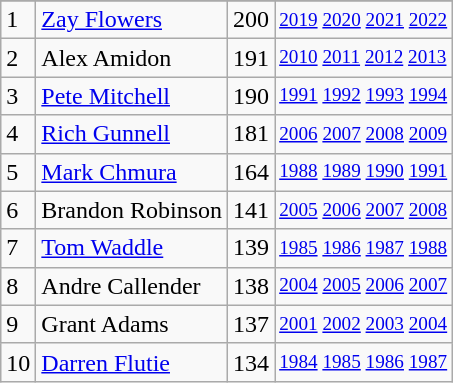<table class="wikitable">
<tr>
</tr>
<tr>
<td>1</td>
<td><a href='#'>Zay Flowers</a></td>
<td>200</td>
<td style="font-size:80%;"><a href='#'>2019</a> <a href='#'>2020</a> <a href='#'>2021</a> <a href='#'>2022</a></td>
</tr>
<tr>
<td>2</td>
<td>Alex Amidon</td>
<td>191</td>
<td style="font-size:80%;"><a href='#'>2010</a> <a href='#'>2011</a> <a href='#'>2012</a> <a href='#'>2013</a></td>
</tr>
<tr>
<td>3</td>
<td><a href='#'>Pete Mitchell</a></td>
<td>190</td>
<td style="font-size:80%;"><a href='#'>1991</a> <a href='#'>1992</a> <a href='#'>1993</a> <a href='#'>1994</a></td>
</tr>
<tr>
<td>4</td>
<td><a href='#'>Rich Gunnell</a></td>
<td>181</td>
<td style="font-size:80%;"><a href='#'>2006</a> <a href='#'>2007</a> <a href='#'>2008</a> <a href='#'>2009</a></td>
</tr>
<tr>
<td>5</td>
<td><a href='#'>Mark Chmura</a></td>
<td>164</td>
<td style="font-size:80%;"><a href='#'>1988</a> <a href='#'>1989</a> <a href='#'>1990</a> <a href='#'>1991</a></td>
</tr>
<tr>
<td>6</td>
<td>Brandon Robinson</td>
<td>141</td>
<td style="font-size:80%;"><a href='#'>2005</a> <a href='#'>2006</a> <a href='#'>2007</a> <a href='#'>2008</a></td>
</tr>
<tr>
<td>7</td>
<td><a href='#'>Tom Waddle</a></td>
<td>139</td>
<td style="font-size:80%;"><a href='#'>1985</a> <a href='#'>1986</a> <a href='#'>1987</a> <a href='#'>1988</a></td>
</tr>
<tr>
<td>8</td>
<td>Andre Callender</td>
<td>138</td>
<td style="font-size:80%;"><a href='#'>2004</a> <a href='#'>2005</a> <a href='#'>2006</a> <a href='#'>2007</a></td>
</tr>
<tr>
<td>9</td>
<td>Grant Adams</td>
<td>137</td>
<td style="font-size:80%;"><a href='#'>2001</a> <a href='#'>2002</a> <a href='#'>2003</a> <a href='#'>2004</a></td>
</tr>
<tr>
<td>10</td>
<td><a href='#'>Darren Flutie</a></td>
<td>134</td>
<td style="font-size:80%;"><a href='#'>1984</a> <a href='#'>1985</a> <a href='#'>1986</a> <a href='#'>1987</a></td>
</tr>
</table>
